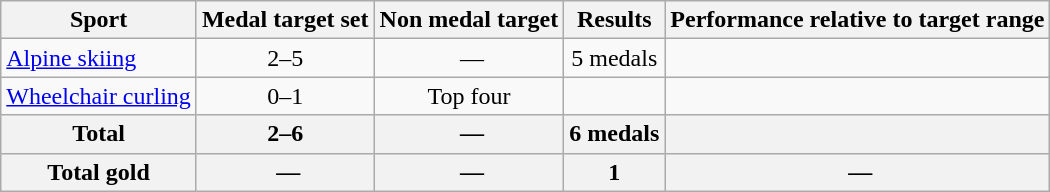<table class="wikitable sortable">
<tr>
<th>Sport</th>
<th>Medal target set</th>
<th>Non medal target</th>
<th>Results</th>
<th>Performance relative to target range</th>
</tr>
<tr>
<td><a href='#'>Alpine skiing</a></td>
<td style="text-align:center;">2–5</td>
<td style="text-align:center;"> —</td>
<td style="text-align:center;">5 medals<br></td>
<td style="text-align:center;"></td>
</tr>
<tr>
<td><a href='#'>Wheelchair curling</a></td>
<td style="text-align:center;">0–1</td>
<td style="text-align:center;">Top four</td>
<td style="text-align:center;"></td>
<td style="text-align:center;"></td>
</tr>
<tr class="sortbottom">
<th>Total</th>
<th style="text-align:center;">2–6</th>
<th style="text-align:center;"> —</th>
<th style="text-align:center;">6 medals</th>
<th style="text-align:center;"></th>
</tr>
<tr class="sortbottom">
<th>Total gold</th>
<th style="text-align:center;"> —</th>
<th style="text-align:center;"> —</th>
<th style="text-align:center;">1</th>
<th style="text-align:center;"> —</th>
</tr>
</table>
